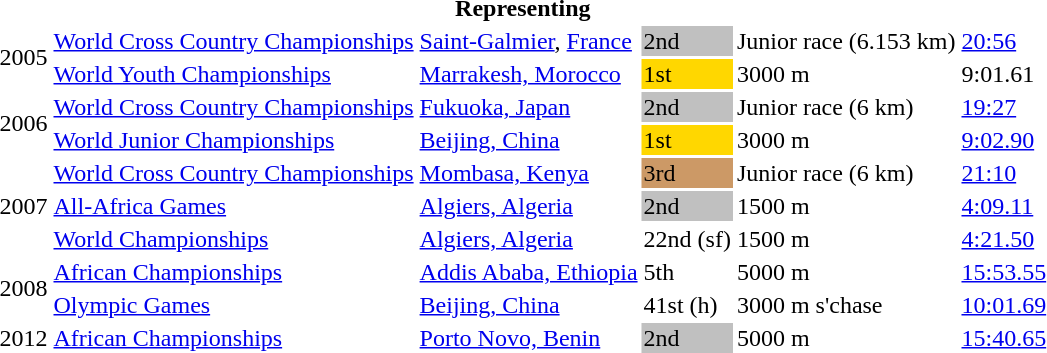<table>
<tr>
<th colspan="6">Representing </th>
</tr>
<tr>
<td rowspan=2>2005</td>
<td><a href='#'>World Cross Country Championships</a></td>
<td><a href='#'>Saint-Galmier</a>, <a href='#'>France</a></td>
<td bgcolor="silver">2nd</td>
<td>Junior race (6.153 km)</td>
<td><a href='#'>20:56</a></td>
</tr>
<tr>
<td><a href='#'>World Youth Championships</a></td>
<td><a href='#'>Marrakesh, Morocco</a></td>
<td bgcolor="gold">1st</td>
<td>3000 m</td>
<td>9:01.61</td>
</tr>
<tr>
<td rowspan=2>2006</td>
<td><a href='#'>World Cross Country Championships</a></td>
<td><a href='#'>Fukuoka, Japan</a></td>
<td bgcolor="silver">2nd</td>
<td>Junior race (6 km)</td>
<td><a href='#'>19:27</a></td>
</tr>
<tr>
<td><a href='#'>World Junior Championships</a></td>
<td><a href='#'>Beijing, China</a></td>
<td bgcolor="gold">1st</td>
<td>3000 m</td>
<td><a href='#'>9:02.90</a></td>
</tr>
<tr>
<td rowspan=3>2007</td>
<td><a href='#'>World Cross Country Championships</a></td>
<td><a href='#'>Mombasa, Kenya</a></td>
<td bgcolor=cc9966>3rd</td>
<td>Junior race (6 km)</td>
<td><a href='#'>21:10</a></td>
</tr>
<tr>
<td><a href='#'>All-Africa Games</a></td>
<td><a href='#'>Algiers, Algeria</a></td>
<td bgcolor="silver">2nd</td>
<td>1500 m</td>
<td><a href='#'>4:09.11</a></td>
</tr>
<tr>
<td><a href='#'>World Championships</a></td>
<td><a href='#'>Algiers, Algeria</a></td>
<td>22nd (sf)</td>
<td>1500 m</td>
<td><a href='#'>4:21.50</a></td>
</tr>
<tr>
<td rowspan=2>2008</td>
<td><a href='#'>African Championships</a></td>
<td><a href='#'>Addis Ababa, Ethiopia</a></td>
<td>5th</td>
<td>5000 m</td>
<td><a href='#'>15:53.55</a></td>
</tr>
<tr>
<td><a href='#'>Olympic Games</a></td>
<td><a href='#'>Beijing, China</a></td>
<td>41st (h)</td>
<td>3000 m s'chase</td>
<td><a href='#'>10:01.69</a></td>
</tr>
<tr>
<td>2012</td>
<td><a href='#'>African Championships</a></td>
<td><a href='#'>Porto Novo, Benin</a></td>
<td bgcolor=silver>2nd</td>
<td>5000 m</td>
<td><a href='#'>15:40.65</a></td>
</tr>
</table>
